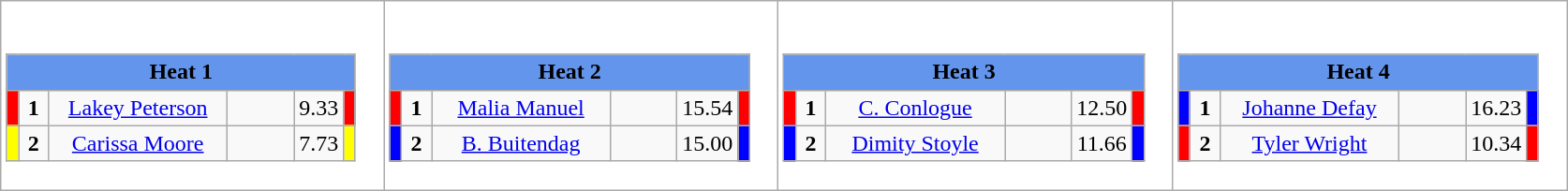<table class="wikitable" style="background:#fff;">
<tr>
<td><div><br><table class="wikitable">
<tr>
<td colspan="6"  style="text-align:center; background:#6495ed;"><strong>Heat 1</strong></td>
</tr>
<tr>
<td style="width:01px; background: #f00;"></td>
<td style="width:14px; text-align:center;"><strong>1</strong></td>
<td style="width:120px; text-align:center;"><a href='#'>Lakey Peterson</a></td>
<td style="width:40px; text-align:center;"></td>
<td style="width:20px; text-align:center;">9.33</td>
<td style="width:01px; background: #f00;"></td>
</tr>
<tr>
<td style="width:01px; background: #ff0;"></td>
<td style="width:14px; text-align:center;"><strong>2</strong></td>
<td style="width:120px; text-align:center;"><a href='#'>Carissa Moore</a></td>
<td style="width:40px; text-align:center;"></td>
<td style="width:20px; text-align:center;">7.73</td>
<td style="width:01px; background: #ff0;"></td>
</tr>
</table>
</div></td>
<td><div><br><table class="wikitable">
<tr>
<td colspan="6"  style="text-align:center; background:#6495ed;"><strong>Heat 2</strong></td>
</tr>
<tr>
<td style="width:01px; background: #f00;"></td>
<td style="width:14px; text-align:center;"><strong>1</strong></td>
<td style="width:120px; text-align:center;"><a href='#'>Malia Manuel</a></td>
<td style="width:40px; text-align:center;"></td>
<td style="width:20px; text-align:center;">15.54</td>
<td style="width:01px; background: #f00;"></td>
</tr>
<tr>
<td style="width:01px; background: #00f;"></td>
<td style="width:14px; text-align:center;"><strong>2</strong></td>
<td style="width:120px; text-align:center;"><a href='#'>B. Buitendag</a></td>
<td style="width:40px; text-align:center;"></td>
<td style="width:20px; text-align:center;">15.00</td>
<td style="width:01px; background: #00f;"></td>
</tr>
</table>
</div></td>
<td><div><br><table class="wikitable">
<tr>
<td colspan="6"  style="text-align:center; background:#6495ed;"><strong>Heat 3</strong></td>
</tr>
<tr>
<td style="width:01px; background: #f00;"></td>
<td style="width:14px; text-align:center;"><strong>1</strong></td>
<td style="width:120px; text-align:center;"><a href='#'>C. Conlogue</a></td>
<td style="width:40px; text-align:center;"></td>
<td style="width:20px; text-align:center;">12.50</td>
<td style="width:01px; background: #f00;"></td>
</tr>
<tr>
<td style="width:01px; background: #00f;"></td>
<td style="width:14px; text-align:center;"><strong>2</strong></td>
<td style="width:120px; text-align:center;"><a href='#'>Dimity Stoyle</a></td>
<td style="width:40px; text-align:center;"></td>
<td style="width:20px; text-align:center;">11.66</td>
<td style="width:01px; background: #00f;"></td>
</tr>
</table>
</div></td>
<td><div><br><table class="wikitable">
<tr>
<td colspan="6"  style="text-align:center; background:#6495ed;"><strong>Heat 4</strong></td>
</tr>
<tr>
<td style="width:01px; background: #00f;"></td>
<td style="width:14px; text-align:center;"><strong>1</strong></td>
<td style="width:120px; text-align:center;"><a href='#'>Johanne Defay</a></td>
<td style="width:40px; text-align:center;"></td>
<td style="width:20px; text-align:center;">16.23</td>
<td style="width:01px; background: #00f;"></td>
</tr>
<tr>
<td style="width:01px; background: #f00;"></td>
<td style="width:14px; text-align:center;"><strong>2</strong></td>
<td style="width:120px; text-align:center;"><a href='#'>Tyler Wright</a></td>
<td style="width:40px; text-align:center;"></td>
<td style="width:20px; text-align:center;">10.34</td>
<td style="width:01px; background: #f00;"></td>
</tr>
</table>
</div></td>
</tr>
</table>
